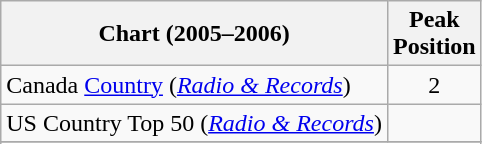<table class="wikitable sortable">
<tr>
<th>Chart (2005–2006)</th>
<th>Peak<br>Position</th>
</tr>
<tr>
<td align="left">Canada <a href='#'>Country</a> (<em><a href='#'>Radio & Records</a></em>)</td>
<td align="center">2</td>
</tr>
<tr>
<td>US Country Top 50 (<em><a href='#'>Radio & Records</a></em>)</td>
<td></td>
</tr>
<tr>
</tr>
<tr>
</tr>
<tr>
</tr>
</table>
